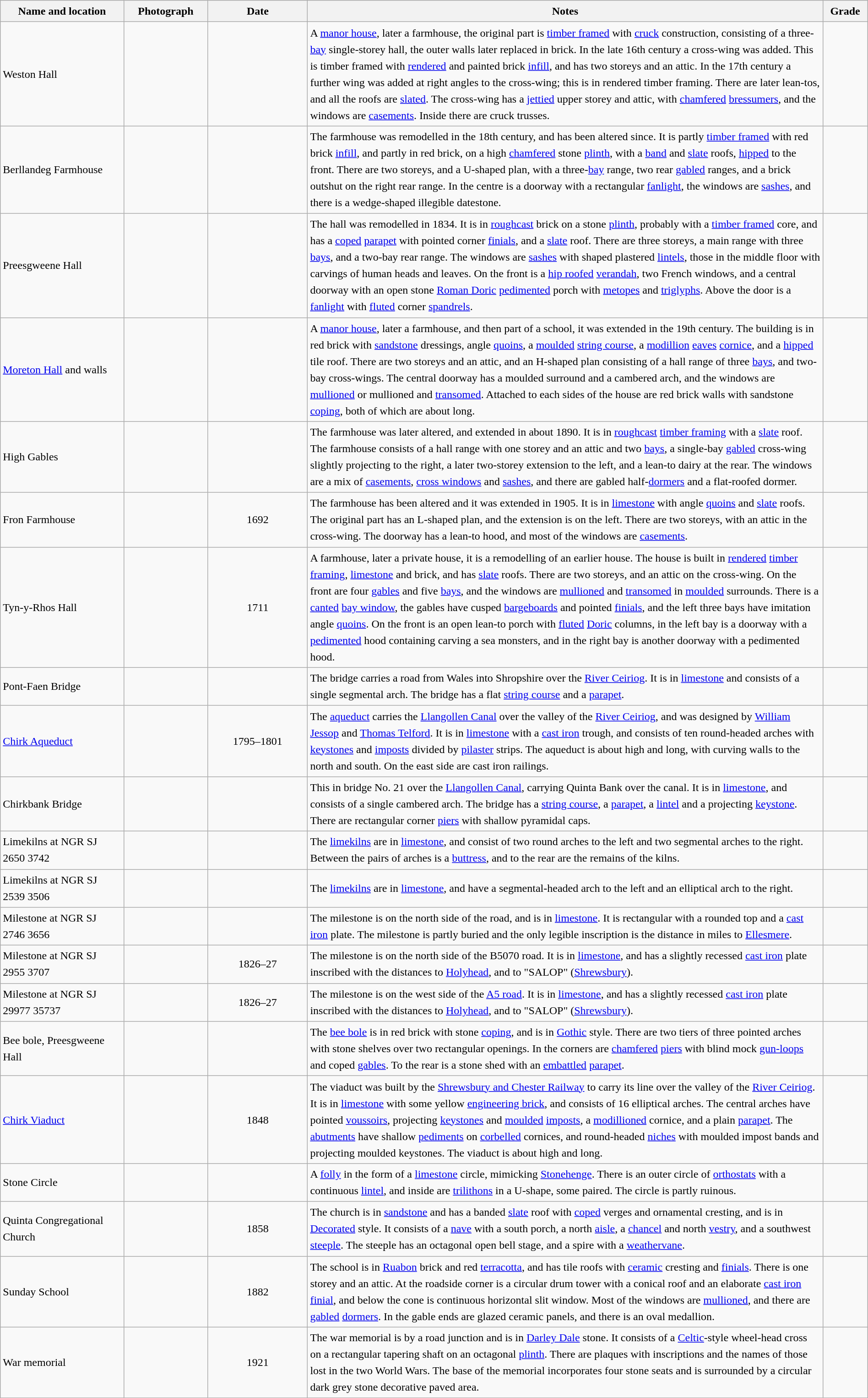<table class="wikitable sortable plainrowheaders" style="width:100%; border:0; text-align:left; line-height:150%;">
<tr>
<th scope="col"  style="width:150px">Name and location</th>
<th scope="col"  style="width:100px" class="unsortable">Photograph</th>
<th scope="col"  style="width:120px">Date</th>
<th scope="col"  style="width:650px" class="unsortable">Notes</th>
<th scope="col"  style="width:50px">Grade</th>
</tr>
<tr>
<td>Weston Hall<br><small></small></td>
<td></td>
<td align="center"></td>
<td>A <a href='#'>manor house</a>, later a farmhouse, the original part is <a href='#'>timber framed</a> with <a href='#'>cruck</a> construction, consisting of a three-<a href='#'>bay</a> single-storey hall, the outer walls later replaced in brick.  In the late 16th century a cross-wing was added.  This is timber framed with <a href='#'>rendered</a> and painted brick <a href='#'>infill</a>, and has two storeys and an attic.  In the 17th century a further wing was added at right angles to the cross-wing; this is in rendered timber framing.  There are later lean-tos, and all the roofs are <a href='#'>slated</a>.  The cross-wing has a <a href='#'>jettied</a> upper storey and attic, with <a href='#'>chamfered</a> <a href='#'>bressumers</a>, and the windows are <a href='#'>casements</a>.  Inside there are cruck trusses.</td>
<td align="center" ></td>
</tr>
<tr>
<td>Berllandeg Farmhouse<br><small></small></td>
<td></td>
<td align="center"></td>
<td>The farmhouse was remodelled in the 18th century, and has been altered since.  It is partly <a href='#'>timber framed</a> with red brick <a href='#'>infill</a>, and partly in red brick, on a high <a href='#'>chamfered</a> stone <a href='#'>plinth</a>, with a <a href='#'>band</a> and <a href='#'>slate</a> roofs, <a href='#'>hipped</a> to the front.  There are two storeys, and a U-shaped plan, with a three-<a href='#'>bay</a> range, two rear <a href='#'>gabled</a> ranges, and a brick outshut on the right rear range.  In the centre is a doorway with a rectangular <a href='#'>fanlight</a>, the windows are <a href='#'>sashes</a>, and there is a wedge-shaped illegible datestone.</td>
<td align="center" ></td>
</tr>
<tr>
<td>Preesgweene Hall<br><small></small></td>
<td></td>
<td align="center"></td>
<td>The hall was remodelled in 1834.  It is in <a href='#'>roughcast</a> brick on a stone <a href='#'>plinth</a>, probably with a <a href='#'>timber framed</a> core, and has a <a href='#'>coped</a> <a href='#'>parapet</a> with pointed corner <a href='#'>finials</a>, and a <a href='#'>slate</a> roof.  There are three storeys, a main range with three <a href='#'>bays</a>, and a two-bay rear range.  The windows are <a href='#'>sashes</a> with shaped plastered <a href='#'>lintels</a>, those in the middle floor with carvings of human heads and leaves.  On the front is a <a href='#'>hip roofed</a> <a href='#'>verandah</a>, two French windows, and a central doorway with an open stone <a href='#'>Roman Doric</a> <a href='#'>pedimented</a> porch with <a href='#'>metopes</a> and <a href='#'>triglyphs</a>.  Above the door is a <a href='#'>fanlight</a> with <a href='#'>fluted</a> corner <a href='#'>spandrels</a>.</td>
<td align="center" ></td>
</tr>
<tr>
<td><a href='#'>Moreton Hall</a> and walls<br><small></small></td>
<td></td>
<td align="center"></td>
<td>A <a href='#'>manor house</a>, later a farmhouse, and then part of a school, it was extended in the 19th century.  The building is in red brick with <a href='#'>sandstone</a> dressings, angle <a href='#'>quoins</a>, a <a href='#'>moulded</a> <a href='#'>string course</a>, a <a href='#'>modillion</a> <a href='#'>eaves</a> <a href='#'>cornice</a>, and a <a href='#'>hipped</a> tile roof.  There are two storeys and an attic, and an H-shaped plan consisting of a hall range of three <a href='#'>bays</a>, and two-bay cross-wings.  The central doorway has a moulded surround and a cambered arch, and the windows are <a href='#'>mullioned</a> or mullioned and <a href='#'>transomed</a>.  Attached to each sides of the house are red brick walls with sandstone <a href='#'>coping</a>, both of which are about  long.</td>
<td align="center" ></td>
</tr>
<tr>
<td>High Gables<br><small></small></td>
<td></td>
<td align="center"></td>
<td>The farmhouse was later altered, and extended in about 1890.  It is in <a href='#'>roughcast</a> <a href='#'>timber framing</a> with a <a href='#'>slate</a> roof.  The farmhouse consists of a hall range with one storey and an attic and two <a href='#'>bays</a>, a single-bay <a href='#'>gabled</a> cross-wing slightly projecting to the right, a later two-storey extension to the left, and a lean-to dairy at the rear.  The windows are a mix of <a href='#'>casements</a>, <a href='#'>cross windows</a> and <a href='#'>sashes</a>, and there are gabled half-<a href='#'>dormers</a> and a flat-roofed dormer.</td>
<td align="center" ></td>
</tr>
<tr>
<td>Fron Farmhouse<br><small></small></td>
<td></td>
<td align="center">1692</td>
<td>The farmhouse has been altered and it was extended in 1905.  It is in <a href='#'>limestone</a> with angle <a href='#'>quoins</a> and <a href='#'>slate</a> roofs.  The original part has an L-shaped plan, and the extension is on the left.  There are two storeys, with an attic in the cross-wing.  The doorway has a lean-to hood, and most of the windows are <a href='#'>casements</a>.</td>
<td align="center" ></td>
</tr>
<tr>
<td>Tyn-y-Rhos Hall<br><small></small></td>
<td></td>
<td align="center">1711</td>
<td>A farmhouse, later a private house, it is a remodelling of an earlier house.  The house is built in <a href='#'>rendered</a> <a href='#'>timber framing</a>, <a href='#'>limestone</a> and brick, and has <a href='#'>slate</a> roofs.  There are two storeys, and an attic on the cross-wing.  On the front are four <a href='#'>gables</a> and five <a href='#'>bays</a>, and the windows are <a href='#'>mullioned</a> and <a href='#'>transomed</a> in <a href='#'>moulded</a> surrounds.  There is a <a href='#'>canted</a> <a href='#'>bay window</a>, the gables have cusped <a href='#'>bargeboards</a> and pointed <a href='#'>finials</a>, and the left three bays have imitation angle <a href='#'>quoins</a>.  On the front is an open lean-to porch with <a href='#'>fluted</a> <a href='#'>Doric</a> columns, in the left bay is a doorway with a <a href='#'>pedimented</a> hood containing carving a sea monsters, and in the right bay is another doorway with a pedimented hood.</td>
<td align="center" ></td>
</tr>
<tr>
<td>Pont-Faen Bridge<br><small></small></td>
<td></td>
<td align="center"></td>
<td>The bridge carries a road from Wales into Shropshire over the <a href='#'>River Ceiriog</a>.  It is in <a href='#'>limestone</a> and consists of a single segmental arch.  The bridge has a flat <a href='#'>string course</a> and a <a href='#'>parapet</a>.</td>
<td align="center" ></td>
</tr>
<tr>
<td><a href='#'>Chirk Aqueduct</a><br><small></small></td>
<td></td>
<td align="center">1795–1801</td>
<td>The <a href='#'>aqueduct</a> carries the <a href='#'>Llangollen Canal</a> over the valley of the <a href='#'>River Ceiriog</a>, and was designed by <a href='#'>William Jessop</a> and <a href='#'>Thomas Telford</a>.  It is in <a href='#'>limestone</a> with a <a href='#'>cast iron</a> trough, and consists of ten round-headed arches with <a href='#'>keystones</a> and <a href='#'>imposts</a> divided by <a href='#'>pilaster</a> strips.  The aqueduct is about  high and  long, with curving walls to the north and south.  On the east side are cast iron railings.</td>
<td align="center" ></td>
</tr>
<tr>
<td>Chirkbank Bridge<br><small></small></td>
<td></td>
<td align="center"></td>
<td>This in bridge No. 21 over the <a href='#'>Llangollen Canal</a>, carrying Quinta Bank over the canal.  It is in <a href='#'>limestone</a>, and consists of a single cambered arch.  The bridge has a <a href='#'>string course</a>, a <a href='#'>parapet</a>, a <a href='#'>lintel</a> and a projecting <a href='#'>keystone</a>.  There are rectangular corner <a href='#'>piers</a> with shallow pyramidal caps.</td>
<td align="center" ></td>
</tr>
<tr>
<td>Limekilns at NGR SJ 2650 3742<br><small></small></td>
<td></td>
<td align="center"></td>
<td>The <a href='#'>limekilns</a> are in <a href='#'>limestone</a>, and consist of two round arches to the left and two segmental arches to the right.  Between the pairs of arches is a <a href='#'>buttress</a>, and to the rear are the remains of the kilns.</td>
<td align="center" ></td>
</tr>
<tr>
<td>Limekilns at NGR SJ 2539 3506<br><small></small></td>
<td></td>
<td align="center"></td>
<td>The <a href='#'>limekilns</a> are in <a href='#'>limestone</a>, and have a segmental-headed arch to the left and an elliptical arch to the right.</td>
<td align="center" ></td>
</tr>
<tr>
<td>Milestone at NGR SJ 2746 3656<br><small></small></td>
<td></td>
<td align="center"></td>
<td>The milestone is on the north side of the road, and is in <a href='#'>limestone</a>.  It is rectangular with a rounded top and a <a href='#'>cast iron</a> plate.  The milestone is partly buried and the only legible inscription is the distance in miles to <a href='#'>Ellesmere</a>.</td>
<td align="center" ></td>
</tr>
<tr>
<td>Milestone at NGR SJ 2955 3707<br><small></small></td>
<td></td>
<td align="center">1826–27</td>
<td>The milestone is on the north side of the B5070 road.  It is in <a href='#'>limestone</a>, and has a slightly recessed <a href='#'>cast iron</a> plate inscribed with the distances to <a href='#'>Holyhead</a>, and to "SALOP" (<a href='#'>Shrewsbury</a>).</td>
<td align="center" ></td>
</tr>
<tr>
<td>Milestone at NGR SJ 29977 35737<br><small></small></td>
<td></td>
<td align="center">1826–27</td>
<td>The milestone is on the west side of the <a href='#'>A5 road</a>.  It is in <a href='#'>limestone</a>, and has a slightly recessed <a href='#'>cast iron</a> plate inscribed with the distances to <a href='#'>Holyhead</a>, and to "SALOP" (<a href='#'>Shrewsbury</a>).</td>
<td align="center" ></td>
</tr>
<tr>
<td>Bee bole, Preesgweene Hall<br><small></small></td>
<td></td>
<td align="center"></td>
<td>The <a href='#'>bee bole</a> is in red brick with stone <a href='#'>coping</a>, and is in <a href='#'>Gothic</a> style.  There are two tiers of three pointed arches with stone shelves over two rectangular openings.  In the corners are <a href='#'>chamfered</a> <a href='#'>piers</a> with blind mock <a href='#'>gun-loops</a> and coped <a href='#'>gables</a>.  To the rear is a stone shed with an <a href='#'>embattled</a> <a href='#'>parapet</a>.</td>
<td align="center" ></td>
</tr>
<tr>
<td><a href='#'>Chirk Viaduct</a><br><small></small></td>
<td></td>
<td align="center">1848</td>
<td>The viaduct was built by the <a href='#'>Shrewsbury and Chester Railway</a> to carry its line over the valley of the <a href='#'>River Ceiriog</a>.  It is in <a href='#'>limestone</a> with some yellow <a href='#'>engineering brick</a>, and consists of 16 elliptical arches. The central arches have pointed <a href='#'>voussoirs</a>, projecting <a href='#'>keystones</a> and <a href='#'>moulded</a> <a href='#'>imposts</a>, a <a href='#'>modillioned</a> cornice, and a plain <a href='#'>parapet</a>. The <a href='#'>abutments</a> have shallow <a href='#'>pediments</a> on <a href='#'>corbelled</a> cornices, and round-headed <a href='#'>niches</a> with moulded impost bands and projecting moulded keystones.  The viaduct is about  high and  long.</td>
<td align="center" ></td>
</tr>
<tr>
<td>Stone Circle<br><small></small></td>
<td></td>
<td align="center"></td>
<td>A <a href='#'>folly</a> in the form of a <a href='#'>limestone</a> circle, mimicking <a href='#'>Stonehenge</a>.  There is an outer circle of <a href='#'>orthostats</a> with a continuous <a href='#'>lintel</a>, and inside are <a href='#'>trilithons</a> in a U-shape, some paired.  The circle is partly ruinous.</td>
<td align="center" ></td>
</tr>
<tr>
<td>Quinta Congregational Church<br><small></small></td>
<td></td>
<td align="center">1858</td>
<td>The church is in <a href='#'>sandstone</a> and has a banded <a href='#'>slate</a> roof with <a href='#'>coped</a> verges and ornamental cresting, and is in <a href='#'>Decorated</a> style.  It consists of a <a href='#'>nave</a> with a south porch, a north <a href='#'>aisle</a>, a <a href='#'>chancel</a> and north <a href='#'>vestry</a>, and a southwest <a href='#'>steeple</a>.  The steeple has an octagonal open bell stage, and a spire with a <a href='#'>weathervane</a>.</td>
<td align="center" ></td>
</tr>
<tr>
<td>Sunday School<br><small></small></td>
<td></td>
<td align="center">1882</td>
<td>The school is in <a href='#'>Ruabon</a> brick and red <a href='#'>terracotta</a>, and has tile roofs with <a href='#'>ceramic</a> cresting and <a href='#'>finials</a>.  There is one storey and an attic.  At the roadside corner is a circular drum tower with a conical roof and an elaborate <a href='#'>cast iron</a> <a href='#'>finial</a>, and below the cone is continuous horizontal slit window.  Most of the windows are <a href='#'>mullioned</a>, and there are <a href='#'>gabled</a> <a href='#'>dormers</a>.  In the gable ends are glazed ceramic panels, and there is an oval medallion.</td>
<td align="center" ></td>
</tr>
<tr>
<td>War memorial<br><small></small></td>
<td></td>
<td align="center">1921</td>
<td>The war memorial is by a road junction and is in <a href='#'>Darley Dale</a> stone.  It consists of a <a href='#'>Celtic</a>-style wheel-head cross on a rectangular tapering shaft on an octagonal <a href='#'>plinth</a>.  There are plaques with inscriptions and the names of those lost in the two World Wars.  The base of the memorial incorporates four stone seats and is surrounded by a circular dark grey stone decorative paved area.</td>
<td align="center" ></td>
</tr>
<tr>
</tr>
</table>
